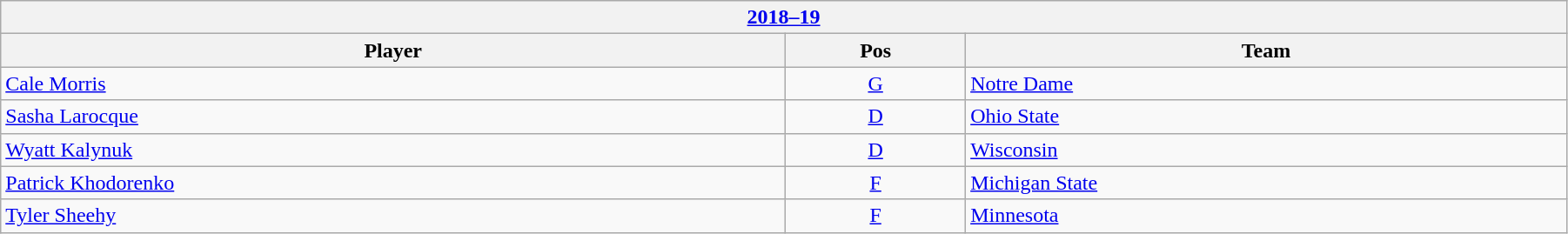<table class="wikitable" width=95%>
<tr>
<th colspan=3><a href='#'>2018–19</a></th>
</tr>
<tr>
<th>Player</th>
<th>Pos</th>
<th>Team</th>
</tr>
<tr>
<td><a href='#'>Cale Morris</a></td>
<td style="text-align:center;"><a href='#'>G</a></td>
<td><a href='#'>Notre Dame</a></td>
</tr>
<tr>
<td><a href='#'>Sasha Larocque</a></td>
<td style="text-align:center;"><a href='#'>D</a></td>
<td><a href='#'>Ohio State</a></td>
</tr>
<tr>
<td><a href='#'>Wyatt Kalynuk</a></td>
<td style="text-align:center;"><a href='#'>D</a></td>
<td><a href='#'>Wisconsin</a></td>
</tr>
<tr>
<td><a href='#'>Patrick Khodorenko</a></td>
<td style="text-align:center;"><a href='#'>F</a></td>
<td><a href='#'>Michigan State</a></td>
</tr>
<tr>
<td><a href='#'>Tyler Sheehy</a></td>
<td style="text-align:center;"><a href='#'>F</a></td>
<td><a href='#'>Minnesota</a></td>
</tr>
</table>
